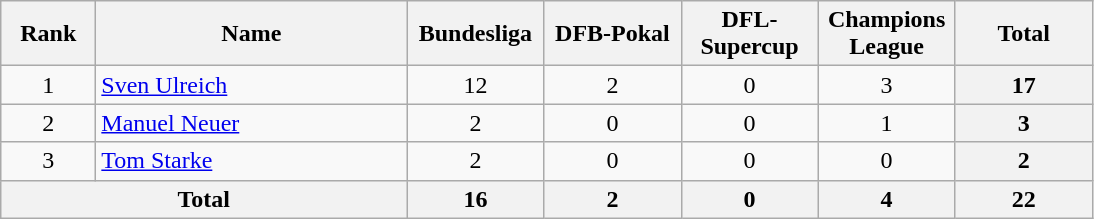<table class="wikitable" style="text-align:center;">
<tr>
<th style="width:56px;">Rank</th>
<th style="width:200px;">Name</th>
<th style="width:84px;">Bundesliga</th>
<th style="width:84px;">DFB-Pokal</th>
<th style="width:84px;">DFL-Supercup</th>
<th style="width:84px;">Champions League</th>
<th style="width:84px;">Total</th>
</tr>
<tr>
<td>1</td>
<td align=left> <a href='#'>Sven Ulreich</a></td>
<td>12</td>
<td>2</td>
<td>0</td>
<td>3</td>
<th>17</th>
</tr>
<tr>
<td>2</td>
<td align=left> <a href='#'>Manuel Neuer</a></td>
<td>2</td>
<td>0</td>
<td>0</td>
<td>1</td>
<th>3</th>
</tr>
<tr>
<td>3</td>
<td align=left> <a href='#'>Tom Starke</a></td>
<td>2</td>
<td>0</td>
<td>0</td>
<td>0</td>
<th>2</th>
</tr>
<tr>
<th colspan="2">Total</th>
<th>16</th>
<th>2</th>
<th>0</th>
<th>4</th>
<th>22</th>
</tr>
</table>
